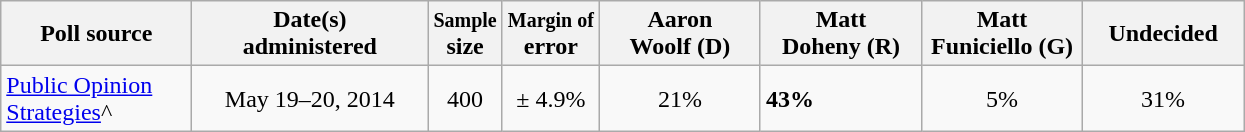<table class="wikitable">
<tr>
<th style="width:120px;">Poll source</th>
<th style="width:150px;">Date(s)<br>administered</th>
<th style="width:20px;"><small>Sample</small><br>size</th>
<th><small>Margin of</small><br>error</th>
<th style="width:100px;">Aaron<br>Woolf (D)</th>
<th style="width:100px;">Matt<br>Doheny (R)</th>
<th style="width:100px;">Matt<br>Funiciello (G)</th>
<th style="width:100px;">Undecided</th>
</tr>
<tr>
<td><a href='#'>Public Opinion Strategies</a>^</td>
<td align=center>May 19–20, 2014</td>
<td align=center>400</td>
<td align=center>± 4.9%</td>
<td align=center>21%</td>
<td><strong>43%</strong></td>
<td align=center>5%</td>
<td align=center>31%</td>
</tr>
</table>
